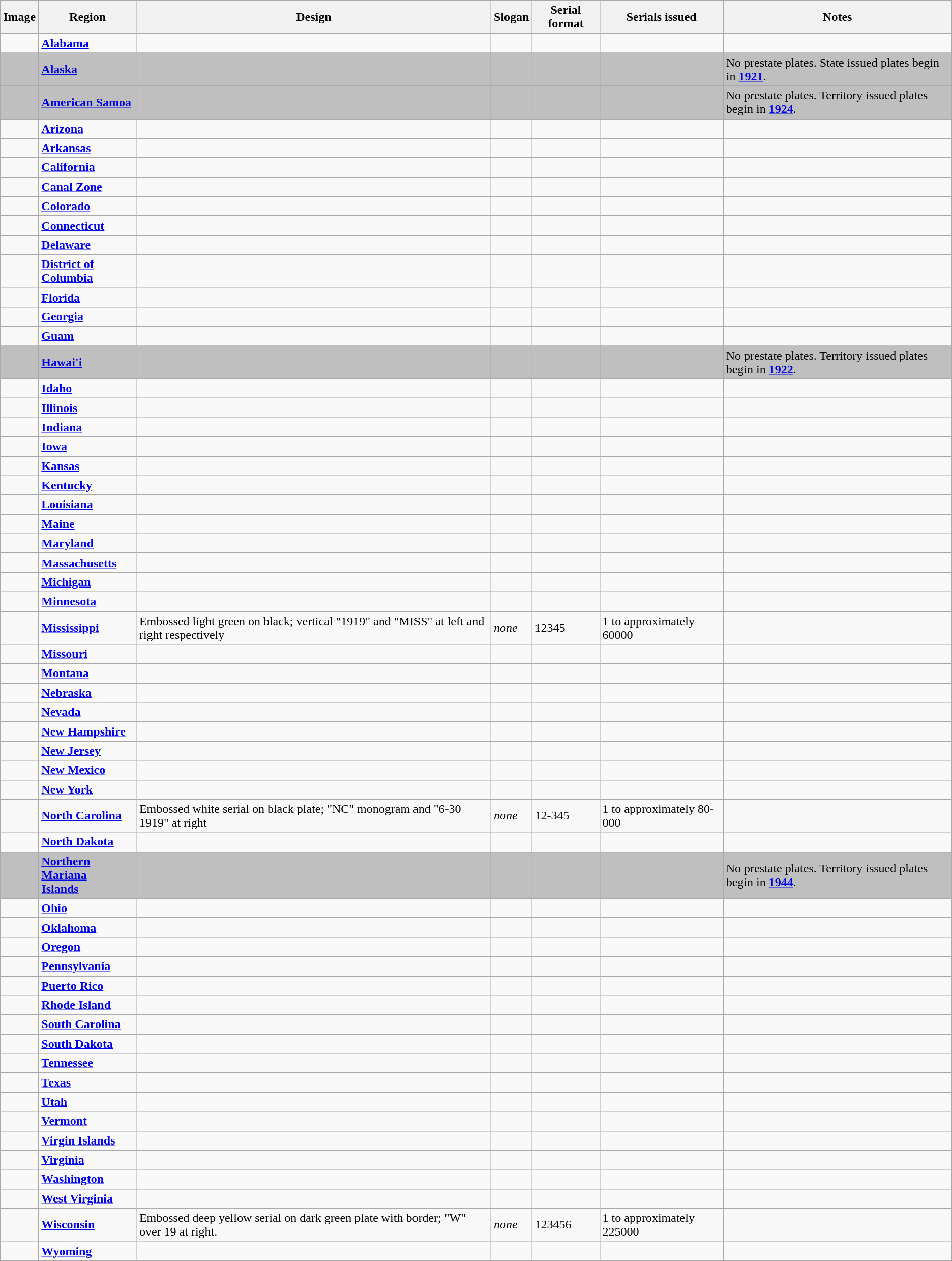<table class="wikitable">
<tr>
<th>Image</th>
<th>Region</th>
<th>Design</th>
<th>Slogan</th>
<th>Serial format</th>
<th>Serials issued</th>
<th>Notes</th>
</tr>
<tr>
<td></td>
<td><strong><a href='#'>Alabama</a></strong></td>
<td></td>
<td></td>
<td></td>
<td></td>
<td></td>
</tr>
<tr style="background:#BFBFBF";>
<td></td>
<td><strong><a href='#'>Alaska</a></strong></td>
<td></td>
<td></td>
<td></td>
<td></td>
<td>No prestate plates. State issued plates begin in <a href='#'><strong>1921</strong></a>.</td>
</tr>
<tr style="background:#BFBFBF";>
<td></td>
<td><strong><a href='#'>American Samoa</a></strong></td>
<td></td>
<td></td>
<td></td>
<td></td>
<td>No prestate plates. Territory issued plates begin in <a href='#'><strong>1924</strong></a>.</td>
</tr>
<tr>
<td></td>
<td><strong><a href='#'>Arizona</a></strong></td>
<td></td>
<td></td>
<td></td>
<td></td>
<td></td>
</tr>
<tr>
<td></td>
<td><strong><a href='#'>Arkansas</a></strong></td>
<td></td>
<td></td>
<td></td>
<td></td>
<td></td>
</tr>
<tr>
<td></td>
<td><strong><a href='#'>California</a></strong></td>
<td></td>
<td></td>
<td></td>
<td></td>
<td></td>
</tr>
<tr>
<td></td>
<td><strong><a href='#'>Canal Zone</a></strong></td>
<td></td>
<td></td>
<td></td>
<td></td>
<td></td>
</tr>
<tr>
<td></td>
<td><strong><a href='#'>Colorado</a></strong></td>
<td></td>
<td></td>
<td></td>
<td></td>
<td></td>
</tr>
<tr>
<td></td>
<td><strong><a href='#'>Connecticut</a></strong></td>
<td></td>
<td></td>
<td></td>
<td></td>
<td></td>
</tr>
<tr>
<td></td>
<td><strong><a href='#'>Delaware</a></strong></td>
<td></td>
<td></td>
<td></td>
<td></td>
<td></td>
</tr>
<tr>
<td></td>
<td><strong><a href='#'>District of<br>Columbia</a></strong></td>
<td></td>
<td></td>
<td></td>
<td></td>
<td></td>
</tr>
<tr>
<td></td>
<td><strong><a href='#'>Florida</a></strong></td>
<td></td>
<td></td>
<td></td>
<td></td>
<td></td>
</tr>
<tr>
<td></td>
<td><strong><a href='#'>Georgia</a></strong></td>
<td></td>
<td></td>
<td></td>
<td></td>
<td></td>
</tr>
<tr>
<td></td>
<td><strong><a href='#'>Guam</a></strong></td>
<td></td>
<td></td>
<td></td>
<td></td>
<td></td>
</tr>
<tr style="background:#BFBFBF";>
<td></td>
<td><strong><a href='#'>Hawai'i</a></strong></td>
<td></td>
<td></td>
<td></td>
<td></td>
<td>No prestate plates. Territory issued plates begin in <a href='#'><strong>1922</strong></a>.</td>
</tr>
<tr>
<td></td>
<td><strong><a href='#'>Idaho</a></strong></td>
<td></td>
<td></td>
<td></td>
<td></td>
<td></td>
</tr>
<tr>
<td></td>
<td><strong><a href='#'>Illinois</a></strong></td>
<td></td>
<td></td>
<td></td>
<td></td>
<td></td>
</tr>
<tr>
<td></td>
<td><strong><a href='#'>Indiana</a></strong></td>
<td></td>
<td></td>
<td></td>
<td></td>
<td></td>
</tr>
<tr>
<td></td>
<td><strong><a href='#'>Iowa</a></strong></td>
<td></td>
<td></td>
<td></td>
<td></td>
<td></td>
</tr>
<tr>
<td></td>
<td><strong><a href='#'>Kansas</a></strong></td>
<td></td>
<td></td>
<td></td>
<td></td>
<td></td>
</tr>
<tr>
<td></td>
<td><strong><a href='#'>Kentucky</a></strong></td>
<td></td>
<td></td>
<td></td>
<td></td>
<td></td>
</tr>
<tr>
<td></td>
<td><strong><a href='#'>Louisiana</a></strong></td>
<td></td>
<td></td>
<td></td>
<td></td>
<td></td>
</tr>
<tr>
<td></td>
<td><strong><a href='#'>Maine</a></strong></td>
<td></td>
<td></td>
<td></td>
<td></td>
<td></td>
</tr>
<tr>
<td></td>
<td><strong><a href='#'>Maryland</a></strong></td>
<td></td>
<td></td>
<td></td>
<td></td>
<td></td>
</tr>
<tr>
<td></td>
<td><strong><a href='#'>Massachusetts</a></strong></td>
<td></td>
<td></td>
<td></td>
<td></td>
<td></td>
</tr>
<tr>
<td></td>
<td><strong><a href='#'>Michigan</a></strong></td>
<td></td>
<td></td>
<td></td>
<td></td>
<td></td>
</tr>
<tr>
<td></td>
<td><strong><a href='#'>Minnesota</a></strong></td>
<td></td>
<td></td>
<td></td>
<td></td>
<td></td>
</tr>
<tr>
<td></td>
<td><strong><a href='#'>Mississippi</a></strong></td>
<td>Embossed light green on black; vertical "1919" and "MISS" at left and right respectively</td>
<td><em>none</em></td>
<td>12345</td>
<td>1 to approximately 60000</td>
<td></td>
</tr>
<tr>
<td></td>
<td><strong><a href='#'>Missouri</a></strong></td>
<td></td>
<td></td>
<td></td>
<td></td>
<td></td>
</tr>
<tr>
<td></td>
<td><strong><a href='#'>Montana</a></strong></td>
<td></td>
<td></td>
<td></td>
<td></td>
<td></td>
</tr>
<tr>
<td></td>
<td><strong><a href='#'>Nebraska</a></strong></td>
<td></td>
<td></td>
<td></td>
<td></td>
<td></td>
</tr>
<tr>
<td></td>
<td><strong><a href='#'>Nevada</a></strong></td>
<td></td>
<td></td>
<td></td>
<td></td>
<td></td>
</tr>
<tr>
<td></td>
<td><strong><a href='#'>New Hampshire</a></strong></td>
<td></td>
<td></td>
<td></td>
<td></td>
<td></td>
</tr>
<tr>
<td></td>
<td><strong><a href='#'>New Jersey</a></strong></td>
<td></td>
<td></td>
<td></td>
<td></td>
<td></td>
</tr>
<tr>
<td></td>
<td><strong><a href='#'>New Mexico</a></strong></td>
<td></td>
<td></td>
<td></td>
<td></td>
<td></td>
</tr>
<tr>
<td></td>
<td><strong><a href='#'>New York</a></strong></td>
<td></td>
<td></td>
<td></td>
<td></td>
<td></td>
</tr>
<tr>
<td></td>
<td><strong><a href='#'>North Carolina</a></strong></td>
<td>Embossed white serial on black plate; "NC" monogram and "6-30 1919" at right</td>
<td><em>none</em></td>
<td>12-345</td>
<td>1 to approximately 80-000</td>
<td></td>
</tr>
<tr>
<td></td>
<td><strong><a href='#'>North Dakota</a></strong></td>
<td></td>
<td></td>
<td></td>
<td></td>
<td></td>
</tr>
<tr style="background:#BFBFBF";>
<td></td>
<td><strong><a href='#'>Northern Mariana<br> Islands</a></strong></td>
<td></td>
<td></td>
<td></td>
<td></td>
<td>No prestate plates. Territory issued plates begin in <a href='#'><strong>1944</strong></a>.</td>
</tr>
<tr>
<td></td>
<td><strong><a href='#'>Ohio</a></strong></td>
<td></td>
<td></td>
<td></td>
<td></td>
<td></td>
</tr>
<tr>
<td></td>
<td><strong><a href='#'>Oklahoma</a></strong></td>
<td></td>
<td></td>
<td></td>
<td></td>
<td></td>
</tr>
<tr>
<td></td>
<td><strong><a href='#'>Oregon</a></strong></td>
<td></td>
<td></td>
<td></td>
<td></td>
<td></td>
</tr>
<tr>
<td></td>
<td><strong><a href='#'>Pennsylvania</a></strong></td>
<td></td>
<td></td>
<td></td>
<td></td>
<td></td>
</tr>
<tr>
<td></td>
<td><strong><a href='#'>Puerto Rico</a></strong></td>
<td></td>
<td></td>
<td></td>
<td></td>
<td></td>
</tr>
<tr>
<td></td>
<td><strong><a href='#'>Rhode Island</a></strong></td>
<td></td>
<td></td>
<td></td>
<td></td>
<td></td>
</tr>
<tr>
<td></td>
<td><strong><a href='#'>South Carolina</a></strong></td>
<td></td>
<td></td>
<td></td>
<td></td>
<td></td>
</tr>
<tr>
<td></td>
<td><strong><a href='#'>South Dakota</a></strong></td>
<td></td>
<td></td>
<td></td>
<td></td>
<td></td>
</tr>
<tr>
<td></td>
<td><strong><a href='#'>Tennessee</a></strong></td>
<td></td>
<td></td>
<td></td>
<td></td>
<td></td>
</tr>
<tr>
<td></td>
<td><strong><a href='#'>Texas</a></strong></td>
<td></td>
<td></td>
<td></td>
<td></td>
<td></td>
</tr>
<tr>
<td></td>
<td><strong><a href='#'>Utah</a></strong></td>
<td></td>
<td></td>
<td></td>
<td></td>
<td></td>
</tr>
<tr>
<td></td>
<td><strong><a href='#'>Vermont</a></strong></td>
<td></td>
<td></td>
<td></td>
<td></td>
<td></td>
</tr>
<tr>
<td></td>
<td><strong><a href='#'>Virgin Islands</a></strong></td>
<td></td>
<td></td>
<td></td>
<td></td>
<td></td>
</tr>
<tr>
<td></td>
<td><strong><a href='#'>Virginia</a></strong></td>
<td></td>
<td></td>
<td></td>
<td></td>
<td></td>
</tr>
<tr>
<td></td>
<td><strong><a href='#'>Washington</a></strong></td>
<td></td>
<td></td>
<td></td>
<td></td>
<td></td>
</tr>
<tr>
<td></td>
<td><strong><a href='#'>West Virginia</a></strong></td>
<td></td>
<td></td>
<td></td>
<td></td>
<td></td>
</tr>
<tr>
<td></td>
<td><strong><a href='#'>Wisconsin</a></strong></td>
<td>Embossed deep yellow serial on dark green plate with border; "W" over 19 at right.</td>
<td><em>none</em></td>
<td>123456</td>
<td>1 to approximately 225000</td>
<td></td>
</tr>
<tr>
<td></td>
<td><strong><a href='#'>Wyoming</a></strong></td>
<td></td>
<td></td>
<td></td>
<td></td>
<td></td>
</tr>
</table>
